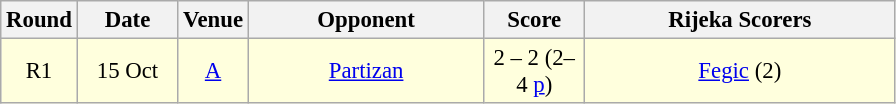<table class="wikitable sortable" style="text-align: center; font-size:95%;">
<tr>
<th width="30">Round</th>
<th width="60">Date</th>
<th width="20">Venue</th>
<th width="150">Opponent</th>
<th width="60">Score</th>
<th width="200">Rijeka Scorers</th>
</tr>
<tr bgcolor="#ffffdd">
<td>R1</td>
<td>15 Oct</td>
<td><a href='#'>A</a></td>
<td><a href='#'>Partizan</a></td>
<td>2 – 2 (2–4 <a href='#'>p</a>)</td>
<td><a href='#'>Fegic</a> (2)</td>
</tr>
</table>
